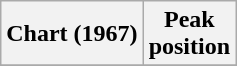<table class="wikitable sortable">
<tr>
<th align="left">Chart (1967)</th>
<th style="text-align:center;">Peak<br>position</th>
</tr>
<tr>
</tr>
</table>
